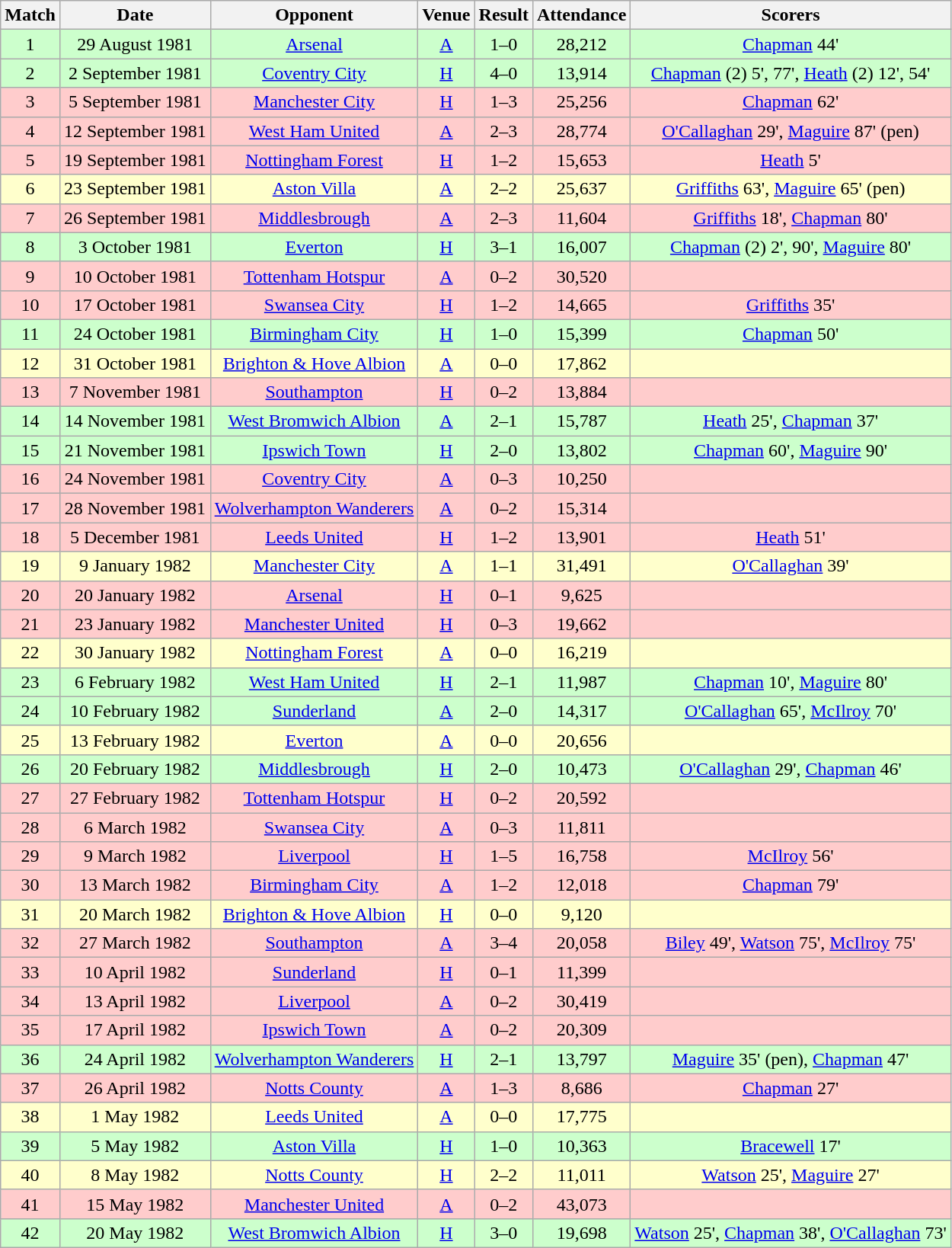<table class="wikitable" style="font-size:100%; text-align:center">
<tr>
<th>Match</th>
<th>Date</th>
<th>Opponent</th>
<th>Venue</th>
<th>Result</th>
<th>Attendance</th>
<th>Scorers</th>
</tr>
<tr style="background-color: #CCFFCC;">
<td>1</td>
<td>29 August 1981</td>
<td><a href='#'>Arsenal</a></td>
<td><a href='#'>A</a></td>
<td>1–0</td>
<td>28,212</td>
<td><a href='#'>Chapman</a> 44'</td>
</tr>
<tr style="background-color: #CCFFCC;">
<td>2</td>
<td>2 September 1981</td>
<td><a href='#'>Coventry City</a></td>
<td><a href='#'>H</a></td>
<td>4–0</td>
<td>13,914</td>
<td><a href='#'>Chapman</a> (2) 5', 77', <a href='#'>Heath</a> (2) 12', 54'</td>
</tr>
<tr style="background-color: #FFCCCC;">
<td>3</td>
<td>5 September 1981</td>
<td><a href='#'>Manchester City</a></td>
<td><a href='#'>H</a></td>
<td>1–3</td>
<td>25,256</td>
<td><a href='#'>Chapman</a> 62'</td>
</tr>
<tr style="background-color: #FFCCCC;">
<td>4</td>
<td>12 September 1981</td>
<td><a href='#'>West Ham United</a></td>
<td><a href='#'>A</a></td>
<td>2–3</td>
<td>28,774</td>
<td><a href='#'>O'Callaghan</a> 29', <a href='#'>Maguire</a> 87' (pen)</td>
</tr>
<tr style="background-color: #FFCCCC;">
<td>5</td>
<td>19 September 1981</td>
<td><a href='#'>Nottingham Forest</a></td>
<td><a href='#'>H</a></td>
<td>1–2</td>
<td>15,653</td>
<td><a href='#'>Heath</a> 5'</td>
</tr>
<tr style="background-color: #FFFFCC;">
<td>6</td>
<td>23 September 1981</td>
<td><a href='#'>Aston Villa</a></td>
<td><a href='#'>A</a></td>
<td>2–2</td>
<td>25,637</td>
<td><a href='#'>Griffiths</a> 63', <a href='#'>Maguire</a> 65' (pen)</td>
</tr>
<tr style="background-color: #FFCCCC;">
<td>7</td>
<td>26 September 1981</td>
<td><a href='#'>Middlesbrough</a></td>
<td><a href='#'>A</a></td>
<td>2–3</td>
<td>11,604</td>
<td><a href='#'>Griffiths</a> 18', <a href='#'>Chapman</a> 80'</td>
</tr>
<tr style="background-color: #CCFFCC;">
<td>8</td>
<td>3 October 1981</td>
<td><a href='#'>Everton</a></td>
<td><a href='#'>H</a></td>
<td>3–1</td>
<td>16,007</td>
<td><a href='#'>Chapman</a> (2) 2', 90', <a href='#'>Maguire</a> 80'</td>
</tr>
<tr style="background-color: #FFCCCC;">
<td>9</td>
<td>10 October 1981</td>
<td><a href='#'>Tottenham Hotspur</a></td>
<td><a href='#'>A</a></td>
<td>0–2</td>
<td>30,520</td>
<td></td>
</tr>
<tr style="background-color: #FFCCCC;">
<td>10</td>
<td>17 October 1981</td>
<td><a href='#'>Swansea City</a></td>
<td><a href='#'>H</a></td>
<td>1–2</td>
<td>14,665</td>
<td><a href='#'>Griffiths</a> 35'</td>
</tr>
<tr style="background-color: #CCFFCC;">
<td>11</td>
<td>24 October 1981</td>
<td><a href='#'>Birmingham City</a></td>
<td><a href='#'>H</a></td>
<td>1–0</td>
<td>15,399</td>
<td><a href='#'>Chapman</a> 50'</td>
</tr>
<tr style="background-color: #FFFFCC;">
<td>12</td>
<td>31 October 1981</td>
<td><a href='#'>Brighton & Hove Albion</a></td>
<td><a href='#'>A</a></td>
<td>0–0</td>
<td>17,862</td>
<td></td>
</tr>
<tr style="background-color: #FFCCCC;">
<td>13</td>
<td>7 November 1981</td>
<td><a href='#'>Southampton</a></td>
<td><a href='#'>H</a></td>
<td>0–2</td>
<td>13,884</td>
<td></td>
</tr>
<tr style="background-color: #CCFFCC;">
<td>14</td>
<td>14 November 1981</td>
<td><a href='#'>West Bromwich Albion</a></td>
<td><a href='#'>A</a></td>
<td>2–1</td>
<td>15,787</td>
<td><a href='#'>Heath</a> 25', <a href='#'>Chapman</a> 37'</td>
</tr>
<tr style="background-color: #CCFFCC;">
<td>15</td>
<td>21 November 1981</td>
<td><a href='#'>Ipswich Town</a></td>
<td><a href='#'>H</a></td>
<td>2–0</td>
<td>13,802</td>
<td><a href='#'>Chapman</a> 60', <a href='#'>Maguire</a> 90'</td>
</tr>
<tr style="background-color: #FFCCCC;">
<td>16</td>
<td>24 November 1981</td>
<td><a href='#'>Coventry City</a></td>
<td><a href='#'>A</a></td>
<td>0–3</td>
<td>10,250</td>
<td></td>
</tr>
<tr style="background-color: #FFCCCC;">
<td>17</td>
<td>28 November 1981</td>
<td><a href='#'>Wolverhampton Wanderers</a></td>
<td><a href='#'>A</a></td>
<td>0–2</td>
<td>15,314</td>
<td></td>
</tr>
<tr style="background-color: #FFCCCC;">
<td>18</td>
<td>5 December 1981</td>
<td><a href='#'>Leeds United</a></td>
<td><a href='#'>H</a></td>
<td>1–2</td>
<td>13,901</td>
<td><a href='#'>Heath</a> 51'</td>
</tr>
<tr style="background-color: #FFFFCC;">
<td>19</td>
<td>9 January 1982</td>
<td><a href='#'>Manchester City</a></td>
<td><a href='#'>A</a></td>
<td>1–1</td>
<td>31,491</td>
<td><a href='#'>O'Callaghan</a> 39'</td>
</tr>
<tr style="background-color: #FFCCCC;">
<td>20</td>
<td>20 January 1982</td>
<td><a href='#'>Arsenal</a></td>
<td><a href='#'>H</a></td>
<td>0–1</td>
<td>9,625</td>
<td></td>
</tr>
<tr style="background-color: #FFCCCC;">
<td>21</td>
<td>23 January 1982</td>
<td><a href='#'>Manchester United</a></td>
<td><a href='#'>H</a></td>
<td>0–3</td>
<td>19,662</td>
<td></td>
</tr>
<tr style="background-color: #FFFFCC;">
<td>22</td>
<td>30 January 1982</td>
<td><a href='#'>Nottingham Forest</a></td>
<td><a href='#'>A</a></td>
<td>0–0</td>
<td>16,219</td>
<td></td>
</tr>
<tr style="background-color: #CCFFCC;">
<td>23</td>
<td>6 February 1982</td>
<td><a href='#'>West Ham United</a></td>
<td><a href='#'>H</a></td>
<td>2–1</td>
<td>11,987</td>
<td><a href='#'>Chapman</a> 10', <a href='#'>Maguire</a> 80'</td>
</tr>
<tr style="background-color: #CCFFCC;">
<td>24</td>
<td>10 February 1982</td>
<td><a href='#'>Sunderland</a></td>
<td><a href='#'>A</a></td>
<td>2–0</td>
<td>14,317</td>
<td><a href='#'>O'Callaghan</a> 65', <a href='#'>McIlroy</a> 70'</td>
</tr>
<tr style="background-color: #FFFFCC;">
<td>25</td>
<td>13 February 1982</td>
<td><a href='#'>Everton</a></td>
<td><a href='#'>A</a></td>
<td>0–0</td>
<td>20,656</td>
<td></td>
</tr>
<tr style="background-color: #CCFFCC;">
<td>26</td>
<td>20 February 1982</td>
<td><a href='#'>Middlesbrough</a></td>
<td><a href='#'>H</a></td>
<td>2–0</td>
<td>10,473</td>
<td><a href='#'>O'Callaghan</a> 29', <a href='#'>Chapman</a> 46'</td>
</tr>
<tr style="background-color: #FFCCCC;">
<td>27</td>
<td>27 February 1982</td>
<td><a href='#'>Tottenham Hotspur</a></td>
<td><a href='#'>H</a></td>
<td>0–2</td>
<td>20,592</td>
<td></td>
</tr>
<tr style="background-color: #FFCCCC;">
<td>28</td>
<td>6 March 1982</td>
<td><a href='#'>Swansea City</a></td>
<td><a href='#'>A</a></td>
<td>0–3</td>
<td>11,811</td>
<td></td>
</tr>
<tr style="background-color: #FFCCCC;">
<td>29</td>
<td>9 March 1982</td>
<td><a href='#'>Liverpool</a></td>
<td><a href='#'>H</a></td>
<td>1–5</td>
<td>16,758</td>
<td><a href='#'>McIlroy</a> 56'</td>
</tr>
<tr style="background-color: #FFCCCC;">
<td>30</td>
<td>13 March 1982</td>
<td><a href='#'>Birmingham City</a></td>
<td><a href='#'>A</a></td>
<td>1–2</td>
<td>12,018</td>
<td><a href='#'>Chapman</a> 79'</td>
</tr>
<tr style="background-color: #FFFFCC;">
<td>31</td>
<td>20 March 1982</td>
<td><a href='#'>Brighton & Hove Albion</a></td>
<td><a href='#'>H</a></td>
<td>0–0</td>
<td>9,120</td>
<td></td>
</tr>
<tr style="background-color: #FFCCCC;">
<td>32</td>
<td>27 March 1982</td>
<td><a href='#'>Southampton</a></td>
<td><a href='#'>A</a></td>
<td>3–4</td>
<td>20,058</td>
<td><a href='#'>Biley</a> 49', <a href='#'>Watson</a> 75', <a href='#'>McIlroy</a> 75'</td>
</tr>
<tr style="background-color: #FFCCCC;">
<td>33</td>
<td>10 April 1982</td>
<td><a href='#'>Sunderland</a></td>
<td><a href='#'>H</a></td>
<td>0–1</td>
<td>11,399</td>
<td></td>
</tr>
<tr style="background-color: #FFCCCC;">
<td>34</td>
<td>13 April 1982</td>
<td><a href='#'>Liverpool</a></td>
<td><a href='#'>A</a></td>
<td>0–2</td>
<td>30,419</td>
<td></td>
</tr>
<tr style="background-color: #FFCCCC;">
<td>35</td>
<td>17 April 1982</td>
<td><a href='#'>Ipswich Town</a></td>
<td><a href='#'>A</a></td>
<td>0–2</td>
<td>20,309</td>
<td></td>
</tr>
<tr style="background-color: #CCFFCC;">
<td>36</td>
<td>24 April 1982</td>
<td><a href='#'>Wolverhampton Wanderers</a></td>
<td><a href='#'>H</a></td>
<td>2–1</td>
<td>13,797</td>
<td><a href='#'>Maguire</a> 35' (pen), <a href='#'>Chapman</a> 47'</td>
</tr>
<tr style="background-color: #FFCCCC;">
<td>37</td>
<td>26 April 1982</td>
<td><a href='#'>Notts County</a></td>
<td><a href='#'>A</a></td>
<td>1–3</td>
<td>8,686</td>
<td><a href='#'>Chapman</a> 27'</td>
</tr>
<tr style="background-color: #FFFFCC;">
<td>38</td>
<td>1 May 1982</td>
<td><a href='#'>Leeds United</a></td>
<td><a href='#'>A</a></td>
<td>0–0</td>
<td>17,775</td>
<td></td>
</tr>
<tr style="background-color: #CCFFCC;">
<td>39</td>
<td>5 May 1982</td>
<td><a href='#'>Aston Villa</a></td>
<td><a href='#'>H</a></td>
<td>1–0</td>
<td>10,363</td>
<td><a href='#'>Bracewell</a> 17'</td>
</tr>
<tr style="background-color: #FFFFCC;">
<td>40</td>
<td>8 May 1982</td>
<td><a href='#'>Notts County</a></td>
<td><a href='#'>H</a></td>
<td>2–2</td>
<td>11,011</td>
<td><a href='#'>Watson</a> 25', <a href='#'>Maguire</a> 27'</td>
</tr>
<tr style="background-color: #FFCCCC;">
<td>41</td>
<td>15 May 1982</td>
<td><a href='#'>Manchester United</a></td>
<td><a href='#'>A</a></td>
<td>0–2</td>
<td>43,073</td>
<td></td>
</tr>
<tr style="background-color: #CCFFCC;">
<td>42</td>
<td>20 May 1982</td>
<td><a href='#'>West Bromwich Albion</a></td>
<td><a href='#'>H</a></td>
<td>3–0</td>
<td>19,698</td>
<td><a href='#'>Watson</a> 25', <a href='#'>Chapman</a> 38', <a href='#'>O'Callaghan</a> 73'</td>
</tr>
</table>
